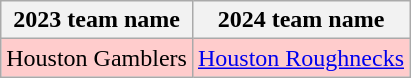<table class="wikitable">
<tr>
<th>2023 team name</th>
<th>2024 team name</th>
</tr>
<tr>
<td style="background-color: #FFCCCC;">Houston Gamblers</td>
<td style="background-color: #FFCCCC;"><a href='#'>Houston Roughnecks</a></td>
</tr>
</table>
